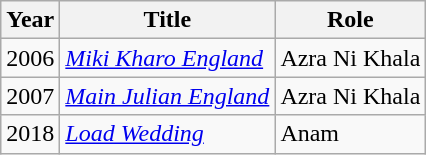<table class="wikitable sortable plainrowheaders">
<tr style="text-align:center;">
<th scope="col">Year</th>
<th scope="col">Title</th>
<th scope="col">Role</th>
</tr>
<tr>
<td>2006</td>
<td><em><a href='#'>Miki Kharo England</a></em></td>
<td>Azra Ni Khala</td>
</tr>
<tr>
<td>2007</td>
<td><em><a href='#'>Main Julian England</a></em></td>
<td>Azra Ni Khala</td>
</tr>
<tr>
<td>2018</td>
<td><em><a href='#'>Load Wedding</a></em></td>
<td>Anam</td>
</tr>
</table>
